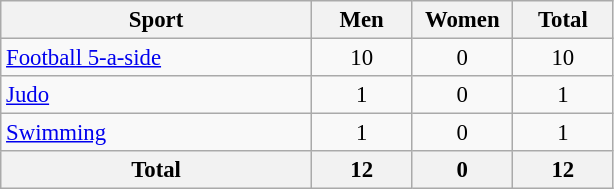<table class="wikitable" style="text-align:center; font-size: 95%">
<tr>
<th width=200>Sport</th>
<th width=60>Men</th>
<th width=60>Women</th>
<th width=60>Total</th>
</tr>
<tr>
<td align=left><a href='#'>Football 5-a-side</a></td>
<td>10</td>
<td>0</td>
<td>10</td>
</tr>
<tr>
<td align=left><a href='#'>Judo</a></td>
<td>1</td>
<td>0</td>
<td>1</td>
</tr>
<tr>
<td align=left><a href='#'>Swimming</a></td>
<td>1</td>
<td>0</td>
<td>1</td>
</tr>
<tr>
<th>Total</th>
<th>12</th>
<th>0</th>
<th>12</th>
</tr>
</table>
